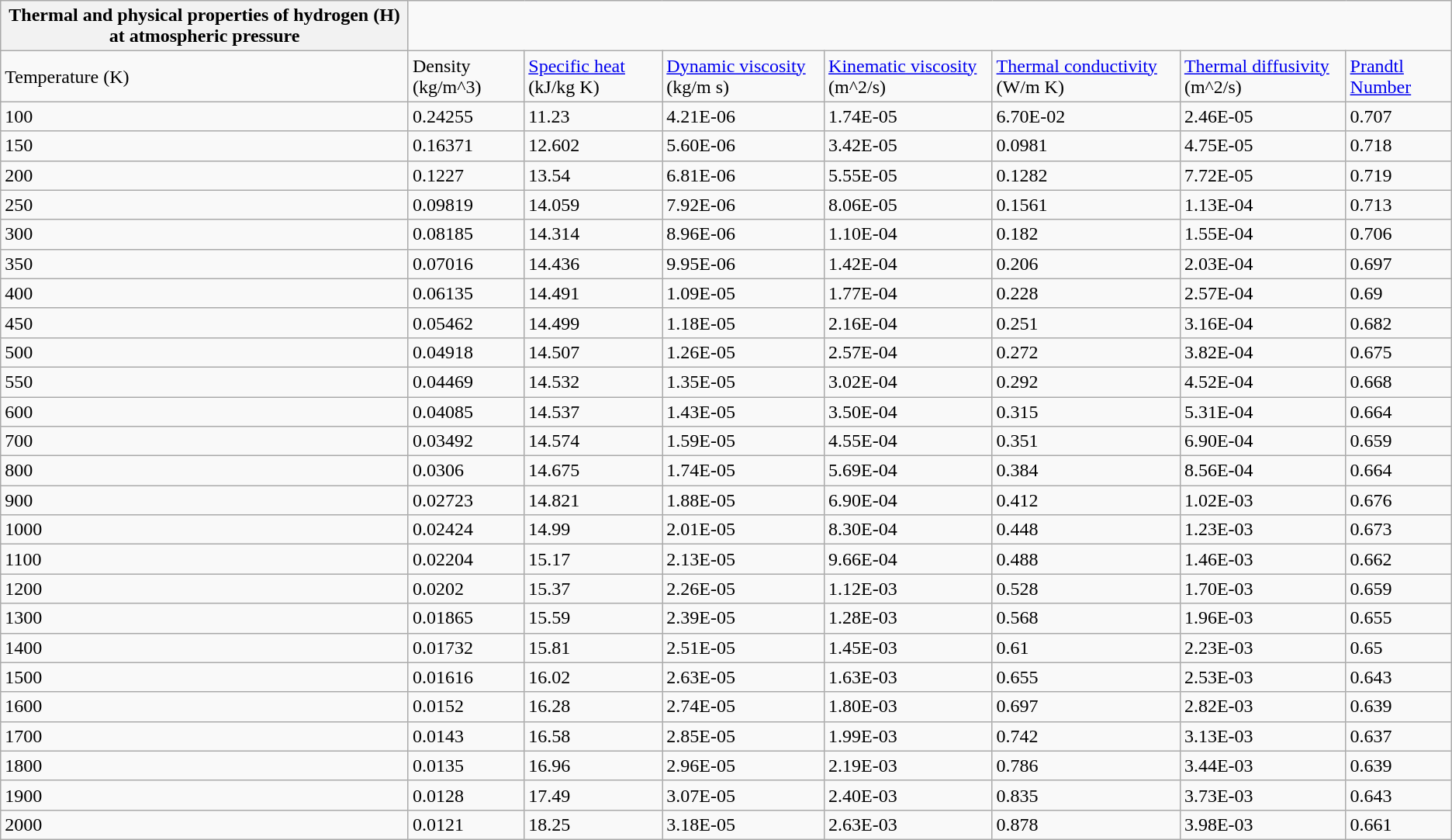<table class="wikitable mw-collapsible mw-collapsed">
<tr>
<th colspan>Thermal and physical properties of hydrogen (H) at atmospheric pressure</th>
</tr>
<tr>
<td>Temperature (K)</td>
<td>Density (kg/m^3)</td>
<td><a href='#'>Specific heat</a> (kJ/kg K)</td>
<td><a href='#'>Dynamic viscosity</a> (kg/m s)</td>
<td><a href='#'>Kinematic viscosity</a> (m^2/s)</td>
<td><a href='#'>Thermal conductivity</a> (W/m K)</td>
<td><a href='#'>Thermal diffusivity</a> (m^2/s)</td>
<td><a href='#'>Prandtl Number</a></td>
</tr>
<tr>
<td>100</td>
<td>0.24255</td>
<td>11.23</td>
<td>4.21E-06</td>
<td>1.74E-05</td>
<td>6.70E-02</td>
<td>2.46E-05</td>
<td>0.707</td>
</tr>
<tr>
<td>150</td>
<td>0.16371</td>
<td>12.602</td>
<td>5.60E-06</td>
<td>3.42E-05</td>
<td>0.0981</td>
<td>4.75E-05</td>
<td>0.718</td>
</tr>
<tr>
<td>200</td>
<td>0.1227</td>
<td>13.54</td>
<td>6.81E-06</td>
<td>5.55E-05</td>
<td>0.1282</td>
<td>7.72E-05</td>
<td>0.719</td>
</tr>
<tr>
<td>250</td>
<td>0.09819</td>
<td>14.059</td>
<td>7.92E-06</td>
<td>8.06E-05</td>
<td>0.1561</td>
<td>1.13E-04</td>
<td>0.713</td>
</tr>
<tr>
<td>300</td>
<td>0.08185</td>
<td>14.314</td>
<td>8.96E-06</td>
<td>1.10E-04</td>
<td>0.182</td>
<td>1.55E-04</td>
<td>0.706</td>
</tr>
<tr>
<td>350</td>
<td>0.07016</td>
<td>14.436</td>
<td>9.95E-06</td>
<td>1.42E-04</td>
<td>0.206</td>
<td>2.03E-04</td>
<td>0.697</td>
</tr>
<tr>
<td>400</td>
<td>0.06135</td>
<td>14.491</td>
<td>1.09E-05</td>
<td>1.77E-04</td>
<td>0.228</td>
<td>2.57E-04</td>
<td>0.69</td>
</tr>
<tr>
<td>450</td>
<td>0.05462</td>
<td>14.499</td>
<td>1.18E-05</td>
<td>2.16E-04</td>
<td>0.251</td>
<td>3.16E-04</td>
<td>0.682</td>
</tr>
<tr>
<td>500</td>
<td>0.04918</td>
<td>14.507</td>
<td>1.26E-05</td>
<td>2.57E-04</td>
<td>0.272</td>
<td>3.82E-04</td>
<td>0.675</td>
</tr>
<tr>
<td>550</td>
<td>0.04469</td>
<td>14.532</td>
<td>1.35E-05</td>
<td>3.02E-04</td>
<td>0.292</td>
<td>4.52E-04</td>
<td>0.668</td>
</tr>
<tr>
<td>600</td>
<td>0.04085</td>
<td>14.537</td>
<td>1.43E-05</td>
<td>3.50E-04</td>
<td>0.315</td>
<td>5.31E-04</td>
<td>0.664</td>
</tr>
<tr>
<td>700</td>
<td>0.03492</td>
<td>14.574</td>
<td>1.59E-05</td>
<td>4.55E-04</td>
<td>0.351</td>
<td>6.90E-04</td>
<td>0.659</td>
</tr>
<tr>
<td>800</td>
<td>0.0306</td>
<td>14.675</td>
<td>1.74E-05</td>
<td>5.69E-04</td>
<td>0.384</td>
<td>8.56E-04</td>
<td>0.664</td>
</tr>
<tr>
<td>900</td>
<td>0.02723</td>
<td>14.821</td>
<td>1.88E-05</td>
<td>6.90E-04</td>
<td>0.412</td>
<td>1.02E-03</td>
<td>0.676</td>
</tr>
<tr>
<td>1000</td>
<td>0.02424</td>
<td>14.99</td>
<td>2.01E-05</td>
<td>8.30E-04</td>
<td>0.448</td>
<td>1.23E-03</td>
<td>0.673</td>
</tr>
<tr>
<td>1100</td>
<td>0.02204</td>
<td>15.17</td>
<td>2.13E-05</td>
<td>9.66E-04</td>
<td>0.488</td>
<td>1.46E-03</td>
<td>0.662</td>
</tr>
<tr>
<td>1200</td>
<td>0.0202</td>
<td>15.37</td>
<td>2.26E-05</td>
<td>1.12E-03</td>
<td>0.528</td>
<td>1.70E-03</td>
<td>0.659</td>
</tr>
<tr>
<td>1300</td>
<td>0.01865</td>
<td>15.59</td>
<td>2.39E-05</td>
<td>1.28E-03</td>
<td>0.568</td>
<td>1.96E-03</td>
<td>0.655</td>
</tr>
<tr>
<td>1400</td>
<td>0.01732</td>
<td>15.81</td>
<td>2.51E-05</td>
<td>1.45E-03</td>
<td>0.61</td>
<td>2.23E-03</td>
<td>0.65</td>
</tr>
<tr>
<td>1500</td>
<td>0.01616</td>
<td>16.02</td>
<td>2.63E-05</td>
<td>1.63E-03</td>
<td>0.655</td>
<td>2.53E-03</td>
<td>0.643</td>
</tr>
<tr>
<td>1600</td>
<td>0.0152</td>
<td>16.28</td>
<td>2.74E-05</td>
<td>1.80E-03</td>
<td>0.697</td>
<td>2.82E-03</td>
<td>0.639</td>
</tr>
<tr>
<td>1700</td>
<td>0.0143</td>
<td>16.58</td>
<td>2.85E-05</td>
<td>1.99E-03</td>
<td>0.742</td>
<td>3.13E-03</td>
<td>0.637</td>
</tr>
<tr>
<td>1800</td>
<td>0.0135</td>
<td>16.96</td>
<td>2.96E-05</td>
<td>2.19E-03</td>
<td>0.786</td>
<td>3.44E-03</td>
<td>0.639</td>
</tr>
<tr>
<td>1900</td>
<td>0.0128</td>
<td>17.49</td>
<td>3.07E-05</td>
<td>2.40E-03</td>
<td>0.835</td>
<td>3.73E-03</td>
<td>0.643</td>
</tr>
<tr>
<td>2000</td>
<td>0.0121</td>
<td>18.25</td>
<td>3.18E-05</td>
<td>2.63E-03</td>
<td>0.878</td>
<td>3.98E-03</td>
<td>0.661</td>
</tr>
</table>
